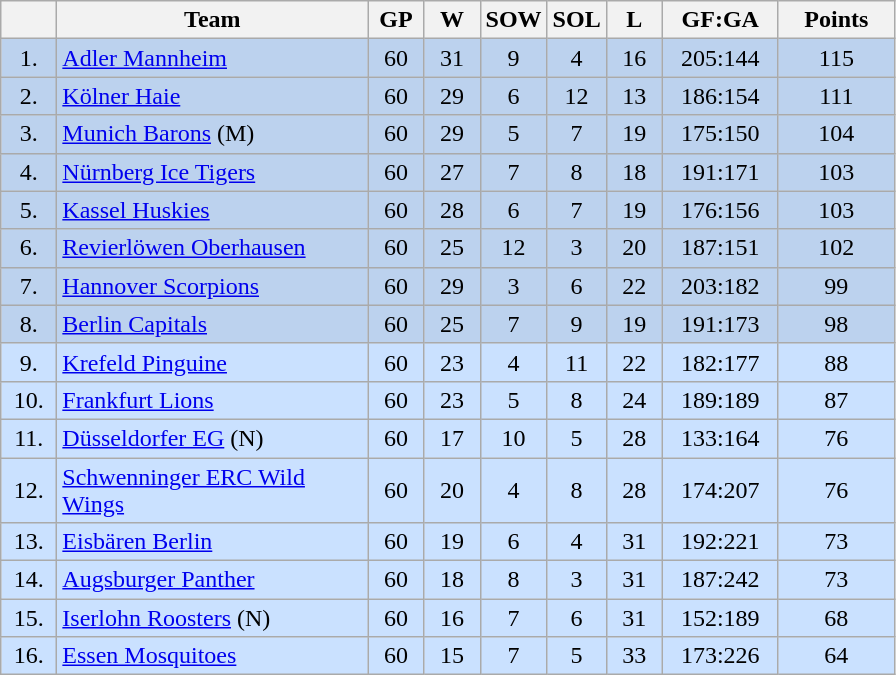<table class="wikitable">
<tr>
<th width="30"></th>
<th width="200">Team</th>
<th width="30">GP</th>
<th width="30">W</th>
<th width="30">SOW</th>
<th width="30">SOL</th>
<th width="30">L</th>
<th width="70">GF:GA</th>
<th width="70">Points</th>
</tr>
<tr bgcolor=#BCD2EE align="center">
<td>1.</td>
<td align="left"><a href='#'>Adler Mannheim</a></td>
<td>60</td>
<td>31</td>
<td>9</td>
<td>4</td>
<td>16</td>
<td>205:144</td>
<td>115</td>
</tr>
<tr bgcolor=#BCD2EE align="center">
<td>2.</td>
<td align="left"><a href='#'>Kölner Haie</a></td>
<td>60</td>
<td>29</td>
<td>6</td>
<td>12</td>
<td>13</td>
<td>186:154</td>
<td>111</td>
</tr>
<tr bgcolor=#BCD2EE align="center">
<td>3.</td>
<td align="left"><a href='#'>Munich Barons</a> (M)</td>
<td>60</td>
<td>29</td>
<td>5</td>
<td>7</td>
<td>19</td>
<td>175:150</td>
<td>104</td>
</tr>
<tr bgcolor=#BCD2EE align="center">
<td>4.</td>
<td align="left"><a href='#'>Nürnberg Ice Tigers</a></td>
<td>60</td>
<td>27</td>
<td>7</td>
<td>8</td>
<td>18</td>
<td>191:171</td>
<td>103</td>
</tr>
<tr bgcolor=#BCD2EE align="center">
<td>5.</td>
<td align="left"><a href='#'>Kassel Huskies</a></td>
<td>60</td>
<td>28</td>
<td>6</td>
<td>7</td>
<td>19</td>
<td>176:156</td>
<td>103</td>
</tr>
<tr bgcolor=#BCD2EE align="center">
<td>6.</td>
<td align="left"><a href='#'>Revierlöwen Oberhausen</a></td>
<td>60</td>
<td>25</td>
<td>12</td>
<td>3</td>
<td>20</td>
<td>187:151</td>
<td>102</td>
</tr>
<tr bgcolor=#BCD2EE align="center">
<td>7.</td>
<td align="left"><a href='#'>Hannover Scorpions</a></td>
<td>60</td>
<td>29</td>
<td>3</td>
<td>6</td>
<td>22</td>
<td>203:182</td>
<td>99</td>
</tr>
<tr bgcolor=#BCD2EE align="center">
<td>8.</td>
<td align="left"><a href='#'>Berlin Capitals</a></td>
<td>60</td>
<td>25</td>
<td>7</td>
<td>9</td>
<td>19</td>
<td>191:173</td>
<td>98</td>
</tr>
<tr bgcolor=#CAE1FF align="center">
<td>9.</td>
<td align="left"><a href='#'>Krefeld Pinguine</a></td>
<td>60</td>
<td>23</td>
<td>4</td>
<td>11</td>
<td>22</td>
<td>182:177</td>
<td>88</td>
</tr>
<tr bgcolor=#CAE1FF align="center">
<td>10.</td>
<td align="left"><a href='#'>Frankfurt Lions</a></td>
<td>60</td>
<td>23</td>
<td>5</td>
<td>8</td>
<td>24</td>
<td>189:189</td>
<td>87</td>
</tr>
<tr bgcolor=#CAE1FF align="center">
<td>11.</td>
<td align="left"><a href='#'>Düsseldorfer EG</a> (N)</td>
<td>60</td>
<td>17</td>
<td>10</td>
<td>5</td>
<td>28</td>
<td>133:164</td>
<td>76</td>
</tr>
<tr bgcolor=#CAE1FF align="center">
<td>12.</td>
<td align="left"><a href='#'>Schwenninger ERC Wild Wings</a></td>
<td>60</td>
<td>20</td>
<td>4</td>
<td>8</td>
<td>28</td>
<td>174:207</td>
<td>76</td>
</tr>
<tr bgcolor=#CAE1FF align="center">
<td>13.</td>
<td align="left"><a href='#'>Eisbären Berlin</a></td>
<td>60</td>
<td>19</td>
<td>6</td>
<td>4</td>
<td>31</td>
<td>192:221</td>
<td>73</td>
</tr>
<tr bgcolor=#CAE1FF align="center">
<td>14.</td>
<td align="left"><a href='#'>Augsburger Panther</a></td>
<td>60</td>
<td>18</td>
<td>8</td>
<td>3</td>
<td>31</td>
<td>187:242</td>
<td>73</td>
</tr>
<tr bgcolor=#CAE1FF align="center">
<td>15.</td>
<td align="left"><a href='#'>Iserlohn Roosters</a> (N)</td>
<td>60</td>
<td>16</td>
<td>7</td>
<td>6</td>
<td>31</td>
<td>152:189</td>
<td>68</td>
</tr>
<tr bgcolor=#CAE1FF align="center">
<td>16.</td>
<td align="left"><a href='#'>Essen Mosquitoes</a></td>
<td>60</td>
<td>15</td>
<td>7</td>
<td>5</td>
<td>33</td>
<td>173:226</td>
<td>64</td>
</tr>
</table>
